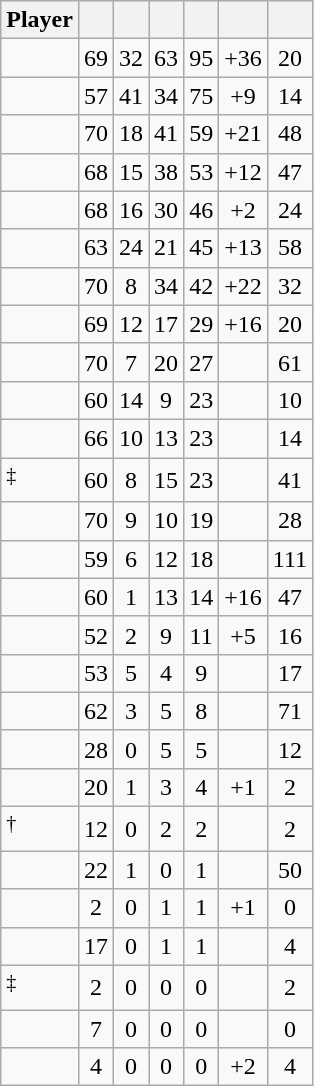<table class="wikitable sortable" style="text-align:center;">
<tr>
<th>Player</th>
<th></th>
<th></th>
<th></th>
<th></th>
<th data-sort-type="number"></th>
<th></th>
</tr>
<tr>
<td style="text-align:left;"></td>
<td>69</td>
<td>32</td>
<td>63</td>
<td>95</td>
<td>+36</td>
<td>20</td>
</tr>
<tr>
<td style="text-align:left;"></td>
<td>57</td>
<td>41</td>
<td>34</td>
<td>75</td>
<td>+9</td>
<td>14</td>
</tr>
<tr>
<td style="text-align:left;"></td>
<td>70</td>
<td>18</td>
<td>41</td>
<td>59</td>
<td>+21</td>
<td>48</td>
</tr>
<tr>
<td style="text-align:left;"></td>
<td>68</td>
<td>15</td>
<td>38</td>
<td>53</td>
<td>+12</td>
<td>47</td>
</tr>
<tr>
<td style="text-align:left;"></td>
<td>68</td>
<td>16</td>
<td>30</td>
<td>46</td>
<td>+2</td>
<td>24</td>
</tr>
<tr>
<td style="text-align:left;"></td>
<td>63</td>
<td>24</td>
<td>21</td>
<td>45</td>
<td>+13</td>
<td>58</td>
</tr>
<tr>
<td style="text-align:left;"></td>
<td>70</td>
<td>8</td>
<td>34</td>
<td>42</td>
<td>+22</td>
<td>32</td>
</tr>
<tr>
<td style="text-align:left;"></td>
<td>69</td>
<td>12</td>
<td>17</td>
<td>29</td>
<td>+16</td>
<td>20</td>
</tr>
<tr>
<td style="text-align:left;"></td>
<td>70</td>
<td>7</td>
<td>20</td>
<td>27</td>
<td></td>
<td>61</td>
</tr>
<tr>
<td style="text-align:left;"></td>
<td>60</td>
<td>14</td>
<td>9</td>
<td>23</td>
<td></td>
<td>10</td>
</tr>
<tr>
<td style="text-align:left;"></td>
<td>66</td>
<td>10</td>
<td>13</td>
<td>23</td>
<td></td>
<td>14</td>
</tr>
<tr>
<td style="text-align:left;"><sup>‡</sup></td>
<td>60</td>
<td>8</td>
<td>15</td>
<td>23</td>
<td></td>
<td>41</td>
</tr>
<tr>
<td style="text-align:left;"></td>
<td>70</td>
<td>9</td>
<td>10</td>
<td>19</td>
<td></td>
<td>28</td>
</tr>
<tr>
<td style="text-align:left;"></td>
<td>59</td>
<td>6</td>
<td>12</td>
<td>18</td>
<td></td>
<td>111</td>
</tr>
<tr>
<td style="text-align:left;"></td>
<td>60</td>
<td>1</td>
<td>13</td>
<td>14</td>
<td>+16</td>
<td>47</td>
</tr>
<tr>
<td style="text-align:left;"></td>
<td>52</td>
<td>2</td>
<td>9</td>
<td>11</td>
<td>+5</td>
<td>16</td>
</tr>
<tr>
<td style="text-align:left;"></td>
<td>53</td>
<td>5</td>
<td>4</td>
<td>9</td>
<td></td>
<td>17</td>
</tr>
<tr>
<td style="text-align:left;"></td>
<td>62</td>
<td>3</td>
<td>5</td>
<td>8</td>
<td></td>
<td>71</td>
</tr>
<tr>
<td style="text-align:left;"></td>
<td>28</td>
<td>0</td>
<td>5</td>
<td>5</td>
<td></td>
<td>12</td>
</tr>
<tr>
<td style="text-align:left;"></td>
<td>20</td>
<td>1</td>
<td>3</td>
<td>4</td>
<td>+1</td>
<td>2</td>
</tr>
<tr>
<td style="text-align:left;"><sup>†</sup></td>
<td>12</td>
<td>0</td>
<td>2</td>
<td>2</td>
<td></td>
<td>2</td>
</tr>
<tr>
<td style="text-align:left;"></td>
<td>22</td>
<td>1</td>
<td>0</td>
<td>1</td>
<td></td>
<td>50</td>
</tr>
<tr>
<td style="text-align:left;"></td>
<td>2</td>
<td>0</td>
<td>1</td>
<td>1</td>
<td>+1</td>
<td>0</td>
</tr>
<tr>
<td style="text-align:left;"></td>
<td>17</td>
<td>0</td>
<td>1</td>
<td>1</td>
<td></td>
<td>4</td>
</tr>
<tr>
<td style="text-align:left;"><sup>‡</sup></td>
<td>2</td>
<td>0</td>
<td>0</td>
<td>0</td>
<td></td>
<td>2</td>
</tr>
<tr>
<td style="text-align:left;"></td>
<td>7</td>
<td>0</td>
<td>0</td>
<td>0</td>
<td></td>
<td>0</td>
</tr>
<tr>
<td style="text-align:left;"></td>
<td>4</td>
<td>0</td>
<td>0</td>
<td>0</td>
<td>+2</td>
<td>4</td>
</tr>
</table>
